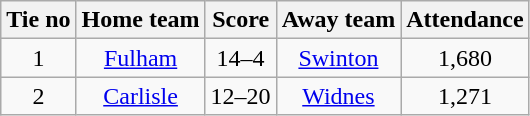<table class="wikitable" style="text-align:center">
<tr>
<th>Tie no</th>
<th>Home team</th>
<th>Score</th>
<th>Away team</th>
<th>Attendance</th>
</tr>
<tr>
<td>1</td>
<td><a href='#'>Fulham</a></td>
<td>14–4</td>
<td><a href='#'>Swinton</a></td>
<td>1,680</td>
</tr>
<tr>
<td>2</td>
<td><a href='#'>Carlisle</a></td>
<td>12–20</td>
<td><a href='#'>Widnes</a></td>
<td>1,271</td>
</tr>
</table>
